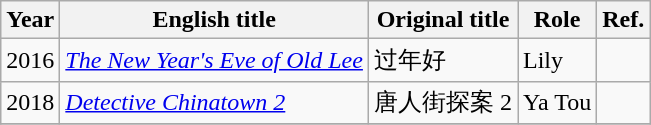<table class="wikitable sortable plainrowheaders">
<tr>
<th>Year</th>
<th>English title</th>
<th>Original title</th>
<th>Role</th>
<th>Ref.</th>
</tr>
<tr>
<td>2016</td>
<td><em><a href='#'>The New Year's Eve of Old Lee</a></em></td>
<td>过年好</td>
<td>Lily</td>
<td></td>
</tr>
<tr>
<td>2018</td>
<td><em><a href='#'>Detective Chinatown 2</a></em></td>
<td>唐人街探案 2</td>
<td>Ya Tou</td>
<td></td>
</tr>
<tr>
</tr>
</table>
